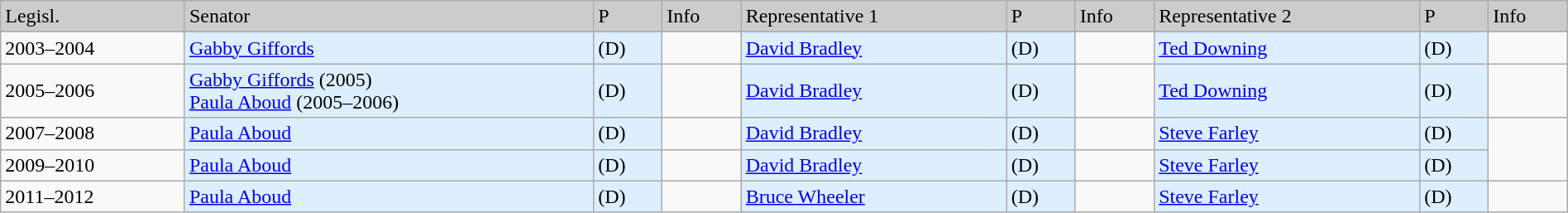<table class=wikitable width="100%" border="1">
<tr style="background-color:#cccccc;">
<td>Legisl.</td>
<td>Senator</td>
<td>P</td>
<td>Info</td>
<td>Representative 1</td>
<td>P</td>
<td>Info</td>
<td>Representative 2</td>
<td>P</td>
<td>Info</td>
</tr>
<tr>
<td>2003–2004</td>
<td style="background:#DDEEFF"><a href='#'>Gabby Giffords</a></td>
<td style="background:#DDEEFF">(D)</td>
<td></td>
<td style="background:#DDEEFF"><a href='#'>David Bradley</a></td>
<td style="background:#DDEEFF">(D)</td>
<td></td>
<td style="background:#DDEEFF"><a href='#'>Ted Downing</a></td>
<td style="background:#DDEEFF">(D)</td>
<td></td>
</tr>
<tr>
<td>2005–2006</td>
<td style="background:#DDEEFF"><a href='#'>Gabby Giffords</a> (2005) <br> <a href='#'>Paula Aboud</a> (2005–2006)</td>
<td style="background:#DDEEFF">(D)</td>
<td></td>
<td style="background:#DDEEFF"><a href='#'>David Bradley</a></td>
<td style="background:#DDEEFF">(D)</td>
<td></td>
<td style="background:#DDEEFF"><a href='#'>Ted Downing</a></td>
<td style="background:#DDEEFF">(D)</td>
<td></td>
</tr>
<tr>
<td>2007–2008</td>
<td style="background:#DDEEFF"><a href='#'>Paula Aboud</a></td>
<td style="background:#DDEEFF">(D)</td>
<td></td>
<td style="background:#DDEEFF"><a href='#'>David Bradley</a></td>
<td style="background:#DDEEFF">(D)</td>
<td></td>
<td style="background:#DDEEFF"><a href='#'>Steve Farley</a></td>
<td style="background:#DDEEFF">(D)</td>
</tr>
<tr>
<td>2009–2010</td>
<td style="background:#DDEEFF"><a href='#'>Paula Aboud</a></td>
<td style="background:#DDEEFF">(D)</td>
<td></td>
<td style="background:#DDEEFF"><a href='#'>David Bradley</a></td>
<td style="background:#DDEEFF">(D)</td>
<td></td>
<td style="background:#DDEEFF"><a href='#'>Steve Farley</a></td>
<td style="background:#DDEEFF">(D)</td>
</tr>
<tr>
<td>2011–2012</td>
<td style="background:#DDEEFF"><a href='#'>Paula Aboud</a></td>
<td style="background:#DDEEFF">(D)</td>
<td></td>
<td style="background:#DDEEFF"><a href='#'>Bruce Wheeler</a></td>
<td style="background:#DDEEFF">(D)</td>
<td></td>
<td style="background:#DDEEFF"><a href='#'>Steve Farley</a></td>
<td style="background:#DDEEFF">(D)</td>
<td></td>
</tr>
</table>
